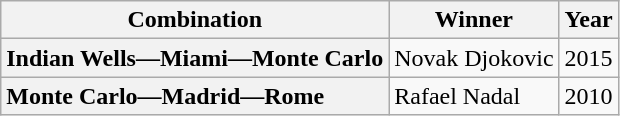<table class="wikitable nowrap">
<tr>
<th scope="col">Combination</th>
<th scope="col">Winner</th>
<th scope="col">Year</th>
</tr>
<tr>
<th scope="row" style="text-align:left;">Indian Wells—Miami—Monte Carlo<br></th>
<td> Novak Djokovic</td>
<td>2015</td>
</tr>
<tr>
<th scope="row" style="text-align:left;">Monte Carlo—Madrid—Rome<br></th>
<td> Rafael Nadal</td>
<td>2010</td>
</tr>
</table>
